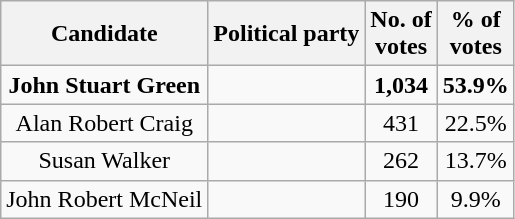<table class="wikitable sortable" style="text-align: center">
<tr>
<th>Candidate</th>
<th><strong>Political party</strong></th>
<th><strong>No. of<br>votes</strong></th>
<th><strong>% of<br>votes</strong></th>
</tr>
<tr>
<td><strong>John Stuart Green</strong></td>
<td><strong></strong></td>
<td><strong>1,034</strong></td>
<td><strong>53.9%</strong></td>
</tr>
<tr>
<td>Alan Robert Craig</td>
<td></td>
<td>431</td>
<td>22.5%</td>
</tr>
<tr>
<td>Susan Walker</td>
<td></td>
<td>262</td>
<td>13.7%</td>
</tr>
<tr>
<td>John Robert McNeil</td>
<td></td>
<td>190</td>
<td>9.9%</td>
</tr>
</table>
